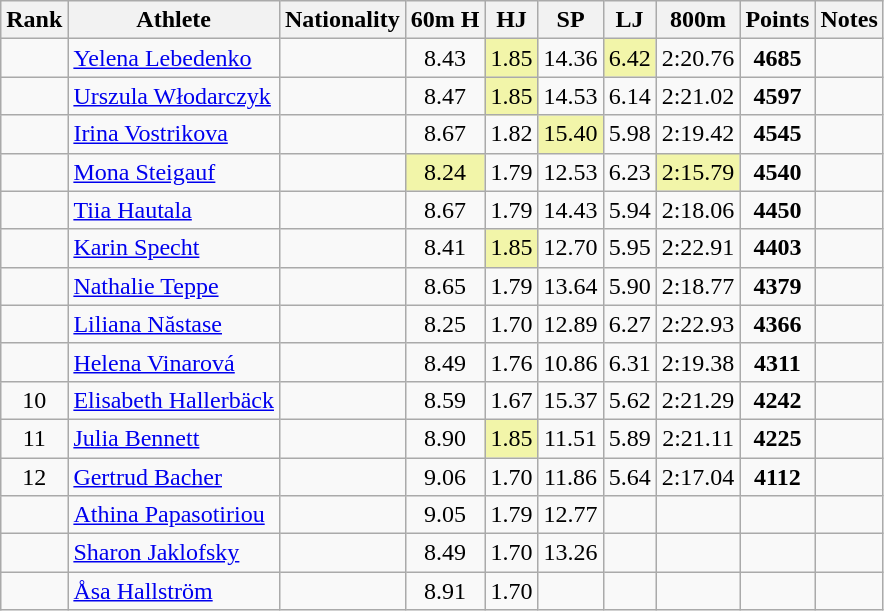<table class="wikitable sortable" style=" text-align:center">
<tr>
<th>Rank</th>
<th>Athlete</th>
<th>Nationality</th>
<th>60m H</th>
<th>HJ</th>
<th>SP</th>
<th>LJ</th>
<th>800m</th>
<th>Points</th>
<th>Notes</th>
</tr>
<tr>
<td></td>
<td align=left><a href='#'>Yelena Lebedenko</a></td>
<td align=left></td>
<td>8.43</td>
<td bgcolor=#F2F5A9>1.85</td>
<td>14.36</td>
<td bgcolor=#F2F5A9>6.42</td>
<td>2:20.76</td>
<td><strong>4685</strong></td>
<td></td>
</tr>
<tr>
<td></td>
<td align=left><a href='#'>Urszula Włodarczyk</a></td>
<td align=left></td>
<td>8.47</td>
<td bgcolor=#F2F5A9>1.85</td>
<td>14.53</td>
<td>6.14</td>
<td>2:21.02</td>
<td><strong>4597</strong></td>
<td></td>
</tr>
<tr>
<td></td>
<td align=left><a href='#'>Irina Vostrikova</a></td>
<td align=left></td>
<td>8.67</td>
<td>1.82</td>
<td bgcolor=#F2F5A9>15.40</td>
<td>5.98</td>
<td>2:19.42</td>
<td><strong>4545</strong></td>
<td></td>
</tr>
<tr>
<td></td>
<td align=left><a href='#'>Mona Steigauf</a></td>
<td align=left></td>
<td bgcolor=#F2F5A9>8.24</td>
<td>1.79</td>
<td>12.53</td>
<td>6.23</td>
<td bgcolor=#F2F5A9>2:15.79</td>
<td><strong>4540</strong></td>
<td></td>
</tr>
<tr>
<td></td>
<td align=left><a href='#'>Tiia Hautala</a></td>
<td align=left></td>
<td>8.67</td>
<td>1.79</td>
<td>14.43</td>
<td>5.94</td>
<td>2:18.06</td>
<td><strong>4450</strong></td>
<td></td>
</tr>
<tr>
<td></td>
<td align=left><a href='#'>Karin Specht</a></td>
<td align=left></td>
<td>8.41</td>
<td bgcolor=#F2F5A9>1.85</td>
<td>12.70</td>
<td>5.95</td>
<td>2:22.91</td>
<td><strong>4403</strong></td>
<td></td>
</tr>
<tr>
<td></td>
<td align=left><a href='#'>Nathalie Teppe</a></td>
<td align=left></td>
<td>8.65</td>
<td>1.79</td>
<td>13.64</td>
<td>5.90</td>
<td>2:18.77</td>
<td><strong>4379</strong></td>
<td></td>
</tr>
<tr>
<td></td>
<td align=left><a href='#'>Liliana Năstase</a></td>
<td align=left></td>
<td>8.25</td>
<td>1.70</td>
<td>12.89</td>
<td>6.27</td>
<td>2:22.93</td>
<td><strong>4366</strong></td>
<td></td>
</tr>
<tr>
<td></td>
<td align=left><a href='#'>Helena Vinarová</a></td>
<td align=left></td>
<td>8.49</td>
<td>1.76</td>
<td>10.86</td>
<td>6.31</td>
<td>2:19.38</td>
<td><strong>4311</strong></td>
<td></td>
</tr>
<tr>
<td>10</td>
<td align=left><a href='#'>Elisabeth Hallerbäck</a></td>
<td align=left></td>
<td>8.59</td>
<td>1.67</td>
<td>15.37</td>
<td>5.62</td>
<td>2:21.29</td>
<td><strong>4242</strong></td>
<td></td>
</tr>
<tr>
<td>11</td>
<td align=left><a href='#'>Julia Bennett</a></td>
<td align=left></td>
<td>8.90</td>
<td bgcolor=#F2F5A9>1.85</td>
<td>11.51</td>
<td>5.89</td>
<td>2:21.11</td>
<td><strong>4225</strong></td>
<td></td>
</tr>
<tr>
<td>12</td>
<td align=left><a href='#'>Gertrud Bacher</a></td>
<td align=left></td>
<td>9.06</td>
<td>1.70</td>
<td>11.86</td>
<td>5.64</td>
<td>2:17.04</td>
<td><strong>4112</strong></td>
<td></td>
</tr>
<tr>
<td></td>
<td align=left><a href='#'>Athina Papasotiriou</a></td>
<td align=left></td>
<td>9.05</td>
<td>1.79</td>
<td>12.77</td>
<td></td>
<td></td>
<td><strong></strong></td>
<td></td>
</tr>
<tr>
<td></td>
<td align=left><a href='#'>Sharon Jaklofsky</a></td>
<td align=left></td>
<td>8.49</td>
<td>1.70</td>
<td>13.26</td>
<td></td>
<td></td>
<td><strong></strong></td>
<td></td>
</tr>
<tr>
<td></td>
<td align=left><a href='#'>Åsa Hallström</a></td>
<td align=left></td>
<td>8.91</td>
<td>1.70</td>
<td></td>
<td></td>
<td></td>
<td><strong></strong></td>
<td></td>
</tr>
</table>
